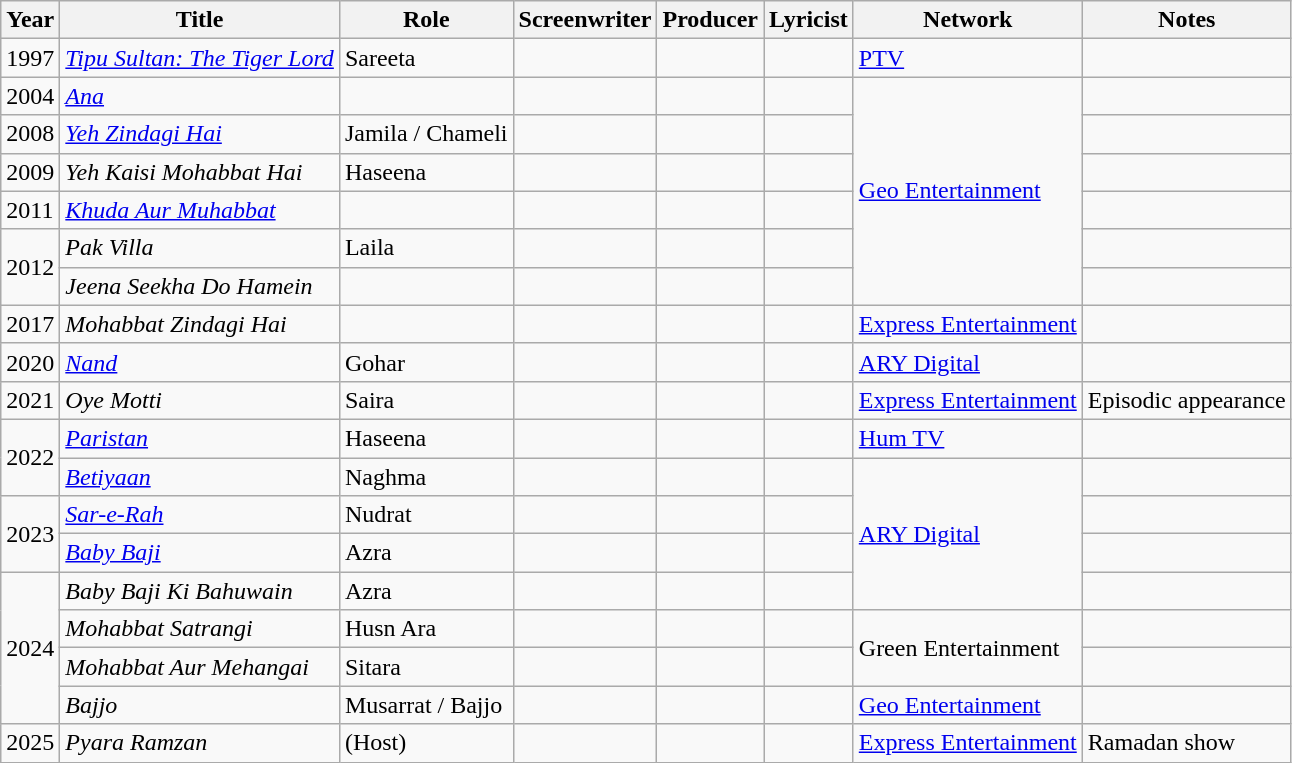<table class="wikitable sortable">
<tr>
<th>Year</th>
<th>Title</th>
<th>Role</th>
<th>Screenwriter</th>
<th>Producer</th>
<th>Lyricist</th>
<th>Network</th>
<th>Notes</th>
</tr>
<tr>
<td>1997</td>
<td><em><a href='#'>Tipu Sultan: The Tiger Lord</a></em></td>
<td>Sareeta</td>
<td></td>
<td></td>
<td></td>
<td><a href='#'>PTV</a></td>
<td></td>
</tr>
<tr>
<td>2004</td>
<td><em><a href='#'>Ana</a></em></td>
<td></td>
<td></td>
<td></td>
<td></td>
<td rowspan="6"><a href='#'>Geo Entertainment</a></td>
<td></td>
</tr>
<tr>
<td>2008</td>
<td><em><a href='#'>Yeh Zindagi Hai</a></em></td>
<td>Jamila / Chameli</td>
<td></td>
<td></td>
<td></td>
<td></td>
</tr>
<tr>
<td>2009</td>
<td><em>Yeh Kaisi Mohabbat Hai</em></td>
<td>Haseena</td>
<td></td>
<td></td>
<td></td>
<td></td>
</tr>
<tr>
<td>2011</td>
<td><em><a href='#'>Khuda Aur Muhabbat</a></em></td>
<td></td>
<td></td>
<td></td>
<td></td>
<td></td>
</tr>
<tr>
<td rowspan="2">2012</td>
<td><em>Pak Villa</em></td>
<td>Laila</td>
<td></td>
<td></td>
<td></td>
<td></td>
</tr>
<tr>
<td><em>Jeena Seekha Do Hamein</em></td>
<td></td>
<td></td>
<td></td>
<td></td>
<td></td>
</tr>
<tr>
<td>2017</td>
<td><em>Mohabbat Zindagi Hai</em></td>
<td></td>
<td></td>
<td></td>
<td></td>
<td><a href='#'>Express Entertainment</a></td>
<td></td>
</tr>
<tr>
<td>2020</td>
<td><em><a href='#'>Nand</a></em></td>
<td>Gohar</td>
<td></td>
<td></td>
<td></td>
<td><a href='#'>ARY Digital</a></td>
<td></td>
</tr>
<tr>
<td>2021</td>
<td><em>Oye Motti</em></td>
<td>Saira</td>
<td></td>
<td></td>
<td></td>
<td><a href='#'>Express Entertainment</a></td>
<td>Episodic appearance</td>
</tr>
<tr>
<td rowspan="2">2022</td>
<td><em><a href='#'>Paristan</a></em></td>
<td>Haseena</td>
<td></td>
<td></td>
<td></td>
<td><a href='#'>Hum TV</a></td>
<td></td>
</tr>
<tr>
<td><em><a href='#'>Betiyaan</a></em></td>
<td>Naghma</td>
<td></td>
<td></td>
<td></td>
<td rowspan="4"><a href='#'>ARY Digital</a></td>
<td></td>
</tr>
<tr>
<td rowspan="2">2023</td>
<td><em><a href='#'>Sar-e-Rah</a></em></td>
<td>Nudrat</td>
<td></td>
<td></td>
<td></td>
<td></td>
</tr>
<tr>
<td><em><a href='#'>Baby Baji</a></em></td>
<td>Azra</td>
<td></td>
<td></td>
<td></td>
<td></td>
</tr>
<tr>
<td rowspan="4">2024</td>
<td><em>Baby Baji Ki Bahuwain</em></td>
<td>Azra</td>
<td></td>
<td></td>
<td></td>
<td></td>
</tr>
<tr>
<td><em>Mohabbat Satrangi</em></td>
<td>Husn Ara</td>
<td></td>
<td></td>
<td></td>
<td rowspan="2">Green Entertainment</td>
<td></td>
</tr>
<tr>
<td><em>Mohabbat Aur Mehangai</em></td>
<td>Sitara</td>
<td></td>
<td></td>
<td></td>
<td></td>
</tr>
<tr>
<td><em>Bajjo</em></td>
<td>Musarrat / Bajjo</td>
<td></td>
<td></td>
<td></td>
<td><a href='#'>Geo Entertainment</a></td>
<td></td>
</tr>
<tr>
<td>2025</td>
<td><em>Pyara Ramzan</em></td>
<td>(Host)</td>
<td></td>
<td></td>
<td></td>
<td><a href='#'>Express Entertainment</a></td>
<td>Ramadan show</td>
</tr>
</table>
